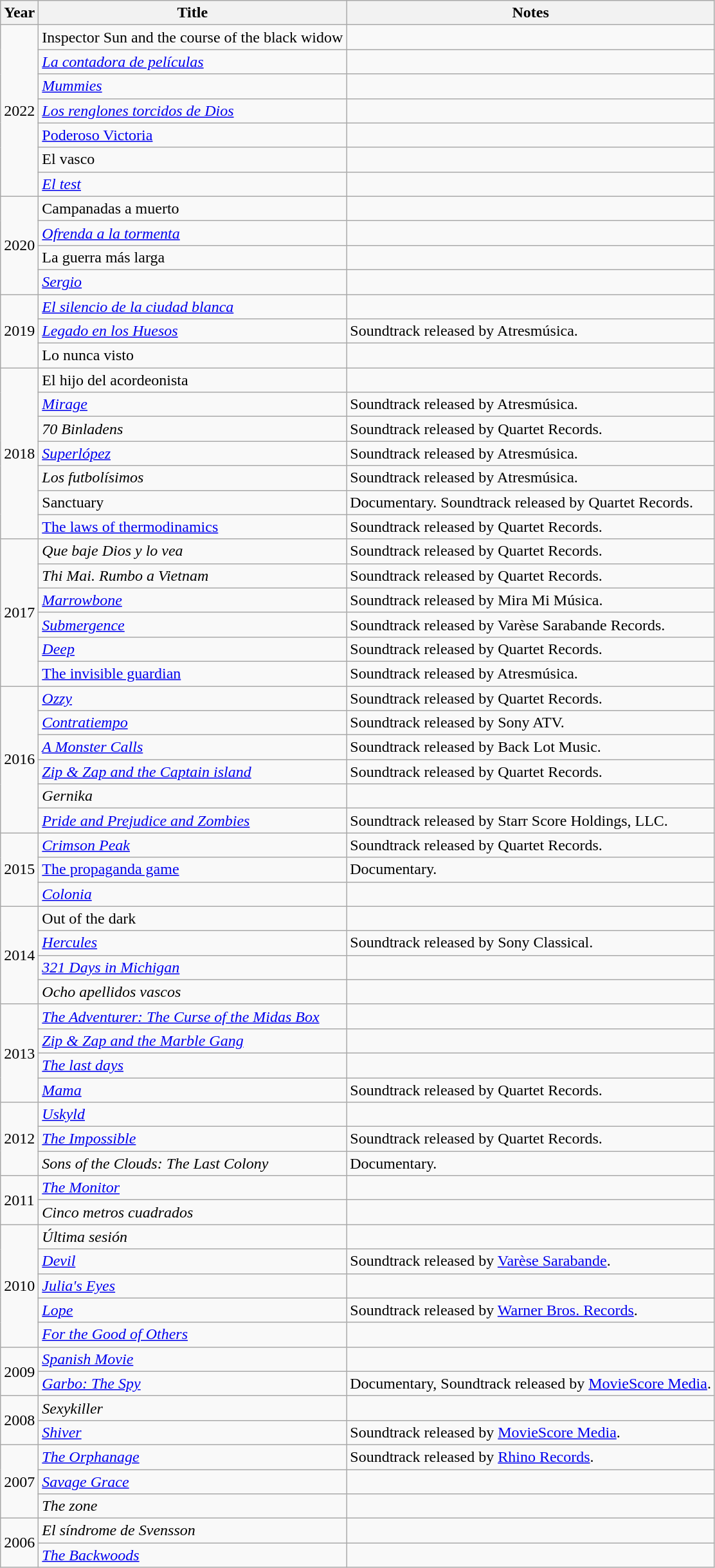<table class="wikitable">
<tr>
<th>Year</th>
<th>Title</th>
<th>Notes</th>
</tr>
<tr>
<td rowspan="7">2022</td>
<td>Inspector Sun and the course of the black widow</td>
<td></td>
</tr>
<tr>
<td><em><a href='#'>La contadora de películas</a></em></td>
<td></td>
</tr>
<tr>
<td><em><a href='#'>Mummies</a></em></td>
<td></td>
</tr>
<tr>
<td><em><a href='#'>Los renglones torcidos de Dios</a></em></td>
<td></td>
</tr>
<tr>
<td><a href='#'>Poderoso Victoria</a></td>
<td></td>
</tr>
<tr>
<td>El vasco</td>
<td></td>
</tr>
<tr>
<td><em><a href='#'>El test</a></em></td>
<td></td>
</tr>
<tr>
<td rowspan="4">2020</td>
<td>Campanadas a muerto</td>
<td></td>
</tr>
<tr>
<td><em><a href='#'>Ofrenda a la tormenta</a></em></td>
<td></td>
</tr>
<tr>
<td>La guerra más larga</td>
<td></td>
</tr>
<tr>
<td><a href='#'><em>Sergio</em></a></td>
<td></td>
</tr>
<tr>
<td rowspan="3">2019</td>
<td><em><a href='#'>El silencio de la ciudad blanca</a></em></td>
<td></td>
</tr>
<tr>
<td><a href='#'><em>Legado en los Huesos</em></a></td>
<td>Soundtrack released by Atresmúsica.</td>
</tr>
<tr>
<td>Lo nunca visto</td>
<td></td>
</tr>
<tr>
<td rowspan="7">2018</td>
<td>El hijo del acordeonista</td>
<td></td>
</tr>
<tr>
<td><em><a href='#'>Mirage</a></em></td>
<td>Soundtrack released by Atresmúsica.</td>
</tr>
<tr>
<td><em>70 Binladens</em></td>
<td>Soundtrack released by Quartet Records.</td>
</tr>
<tr>
<td><a href='#'><em>Superlópez</em></a></td>
<td>Soundtrack released by Atresmúsica.</td>
</tr>
<tr>
<td><em>Los futbolísimos</em></td>
<td>Soundtrack released by Atresmúsica.</td>
</tr>
<tr>
<td>Sanctuary</td>
<td>Documentary. Soundtrack released by Quartet Records.</td>
</tr>
<tr>
<td><a href='#'>The laws of thermodinamics</a></td>
<td>Soundtrack released by Quartet Records.</td>
</tr>
<tr>
<td rowspan="6">2017</td>
<td><em>Que baje Dios y lo vea</em></td>
<td>Soundtrack released by Quartet Records.</td>
</tr>
<tr>
<td><em>Thi Mai. Rumbo a Vietnam</em></td>
<td>Soundtrack released by Quartet Records.</td>
</tr>
<tr>
<td><a href='#'><em>Marrowbone</em></a></td>
<td>Soundtrack released by Mira Mi Música.</td>
</tr>
<tr>
<td><em><a href='#'>Submergence</a></em></td>
<td>Soundtrack released by Varèse Sarabande Records.</td>
</tr>
<tr>
<td><em><a href='#'>Deep</a></em></td>
<td>Soundtrack released by Quartet Records.</td>
</tr>
<tr>
<td><a href='#'>The invisible guardian</a></td>
<td>Soundtrack released by Atresmúsica.</td>
</tr>
<tr>
<td rowspan="6">2016</td>
<td><a href='#'><em>Ozzy</em></a></td>
<td>Soundtrack released by Quartet Records.</td>
</tr>
<tr>
<td><em><a href='#'>Contratiempo</a></em></td>
<td>Soundtrack released by Sony ATV.</td>
</tr>
<tr>
<td><em><a href='#'>A Monster Calls</a></em></td>
<td>Soundtrack released by Back Lot Music.</td>
</tr>
<tr>
<td><em><a href='#'>Zip & Zap and the Captain island</a></em></td>
<td>Soundtrack released by Quartet Records.</td>
</tr>
<tr>
<td><em>Gernika</em></td>
<td></td>
</tr>
<tr>
<td><em><a href='#'>Pride and Prejudice and Zombies</a></em></td>
<td>Soundtrack released by Starr Score Holdings, LLC.</td>
</tr>
<tr>
<td rowspan="3">2015</td>
<td><em><a href='#'>Crimson Peak</a></em></td>
<td>Soundtrack released by Quartet Records.</td>
</tr>
<tr>
<td><a href='#'>The propaganda game</a></td>
<td>Documentary.</td>
</tr>
<tr>
<td><em><a href='#'>Colonia</a></em></td>
<td></td>
</tr>
<tr>
<td rowspan="4">2014</td>
<td>Out of the dark</td>
<td></td>
</tr>
<tr>
<td><em><a href='#'>Hercules</a></em></td>
<td>Soundtrack released by Sony Classical.</td>
</tr>
<tr>
<td><em><a href='#'>321 Days in Michigan</a></em></td>
<td></td>
</tr>
<tr>
<td><em>Ocho apellidos vascos</em></td>
<td></td>
</tr>
<tr>
<td rowspan="4">2013</td>
<td><em><a href='#'>The Adventurer: The Curse of the Midas Box</a></em></td>
<td></td>
</tr>
<tr>
<td><em><a href='#'>Zip & Zap and the Marble Gang</a></em></td>
<td></td>
</tr>
<tr>
<td><em><a href='#'>The last days</a></em></td>
<td></td>
</tr>
<tr>
<td><em><a href='#'>Mama</a></em></td>
<td>Soundtrack released by Quartet Records.</td>
</tr>
<tr>
<td rowspan="3">2012</td>
<td><em><a href='#'>Uskyld</a></em></td>
<td></td>
</tr>
<tr>
<td><em><a href='#'>The Impossible</a></em></td>
<td>Soundtrack released by Quartet Records.</td>
</tr>
<tr>
<td><em>Sons of the Clouds: The Last Colony</em></td>
<td>Documentary.</td>
</tr>
<tr>
<td rowspan="2">2011</td>
<td><em><a href='#'>The Monitor</a></em></td>
<td></td>
</tr>
<tr>
<td><em>Cinco metros cuadrados</em></td>
<td></td>
</tr>
<tr>
<td rowspan="5">2010</td>
<td><em>Última sesión</em></td>
<td></td>
</tr>
<tr>
<td><em><a href='#'>Devil</a></em></td>
<td>Soundtrack released by <a href='#'>Varèse Sarabande</a>.</td>
</tr>
<tr>
<td><em><a href='#'>Julia's Eyes</a></em></td>
<td></td>
</tr>
<tr>
<td><em><a href='#'>Lope</a></em></td>
<td>Soundtrack released by <a href='#'>Warner Bros. Records</a>.</td>
</tr>
<tr>
<td><em><a href='#'>For the Good of Others</a></em></td>
<td></td>
</tr>
<tr>
<td rowspan="2">2009</td>
<td><em><a href='#'>Spanish Movie</a></em></td>
<td></td>
</tr>
<tr>
<td><em><a href='#'>Garbo: The Spy</a></em></td>
<td>Documentary, Soundtrack released by <a href='#'>MovieScore Media</a>.</td>
</tr>
<tr>
<td rowspan="2">2008</td>
<td><em>Sexykiller</em></td>
<td></td>
</tr>
<tr>
<td><em><a href='#'>Shiver</a></em></td>
<td>Soundtrack released by <a href='#'>MovieScore Media</a>.</td>
</tr>
<tr>
<td rowspan="3">2007</td>
<td><em><a href='#'>The Orphanage</a></em></td>
<td>Soundtrack released by <a href='#'>Rhino Records</a>.</td>
</tr>
<tr>
<td><em><a href='#'>Savage Grace</a></em></td>
<td></td>
</tr>
<tr>
<td><em>The zone</em></td>
<td></td>
</tr>
<tr>
<td rowspan="2">2006</td>
<td><em>El síndrome de Svensson</em></td>
<td></td>
</tr>
<tr>
<td><em><a href='#'>The Backwoods</a></em></td>
<td></td>
</tr>
</table>
